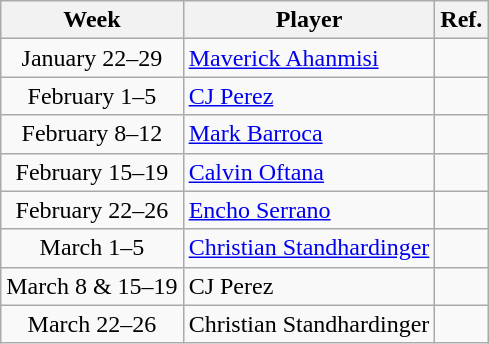<table class="wikitable">
<tr>
<th>Week</th>
<th>Player</th>
<th>Ref.</th>
</tr>
<tr>
<td align=center>January 22–29</td>
<td><a href='#'>Maverick Ahanmisi</a> </td>
<td align=center></td>
</tr>
<tr>
<td align=center>February 1–5</td>
<td><a href='#'>CJ Perez</a> </td>
<td align=center></td>
</tr>
<tr>
<td align=center>February 8–12</td>
<td><a href='#'>Mark Barroca</a> </td>
<td align=center></td>
</tr>
<tr>
<td align=center>February 15–19</td>
<td><a href='#'>Calvin Oftana</a> </td>
<td align=center></td>
</tr>
<tr>
<td align=center>February 22–26</td>
<td><a href='#'>Encho Serrano</a> </td>
<td align=center></td>
</tr>
<tr>
<td align=center>March 1–5</td>
<td><a href='#'>Christian Standhardinger</a> </td>
<td align=center></td>
</tr>
<tr>
<td align=center>March 8 & 15–19</td>
<td>CJ Perez </td>
<td align=center></td>
</tr>
<tr>
<td align=center>March 22–26</td>
<td>Christian Standhardinger </td>
<td align=center></td>
</tr>
</table>
